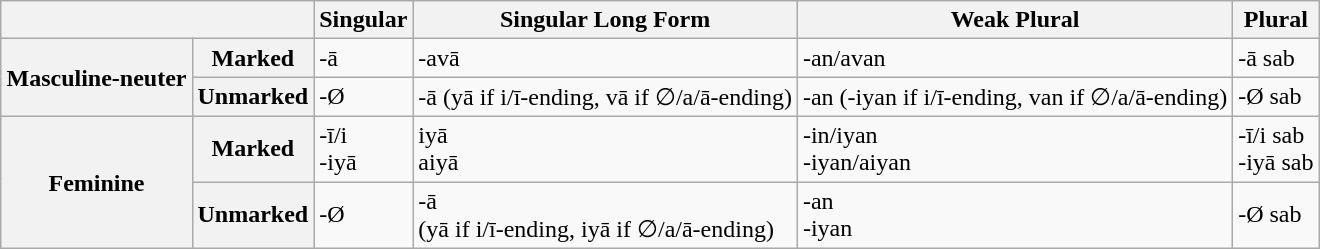<table class="wikitable" style="margin: 1em auto 1em auto;">
<tr>
<th colspan="2"></th>
<th>Singular</th>
<th>Singular Long Form</th>
<th>Weak Plural</th>
<th>Plural</th>
</tr>
<tr>
<th rowspan="2">Masculine-neuter</th>
<th>Marked</th>
<td>-ā</td>
<td>-avā</td>
<td>-an/avan</td>
<td>-ā sab</td>
</tr>
<tr>
<th>Unmarked</th>
<td>-Ø</td>
<td>-ā (yā if i/ī-ending, vā if ∅/a/ā-ending)</td>
<td>-an (-iyan if i/ī-ending, van if ∅/a/ā-ending)</td>
<td>-Ø sab</td>
</tr>
<tr>
<th rowspan="2">Feminine</th>
<th>Marked</th>
<td>-ī/i<br>-iyā</td>
<td>iyā<br>aiyā</td>
<td>-in/iyan<br>-iyan/aiyan</td>
<td>-ī/i sab<br>-iyā sab</td>
</tr>
<tr>
<th>Unmarked</th>
<td>-Ø</td>
<td>-ā<br>(yā if i/ī-ending, iyā if ∅/a/ā-ending)</td>
<td>-an<br>-iyan</td>
<td>-Ø sab</td>
</tr>
</table>
